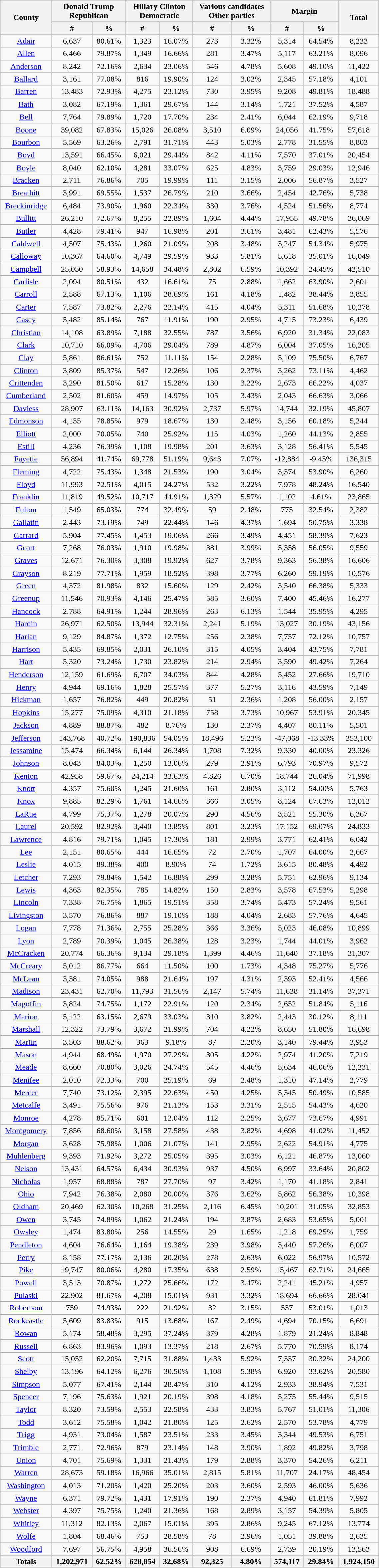<table width="60%" class="wikitable sortable">
<tr>
<th rowspan="2">County</th>
<th colspan="2">Donald Trump<br>Republican</th>
<th colspan="2">Hillary Clinton<br>Democratic</th>
<th colspan="2">Various candidates<br>Other parties</th>
<th colspan="2">Margin</th>
<th rowspan="2">Total</th>
</tr>
<tr>
<th style="text-align:center;" data-sort-type="number">#</th>
<th style="text-align:center;" data-sort-type="number">%</th>
<th style="text-align:center;" data-sort-type="number">#</th>
<th style="text-align:center;" data-sort-type="number">%</th>
<th style="text-align:center;" data-sort-type="number">#</th>
<th style="text-align:center;" data-sort-type="number">%</th>
<th style="text-align:center;" data-sort-type="number">#</th>
<th style="text-align:center;" data-sort-type="number">%</th>
</tr>
<tr style="text-align:center;">
<td><a href='#'>Adair</a></td>
<td>6,637</td>
<td>80.61%</td>
<td>1,323</td>
<td>16.07%</td>
<td>273</td>
<td>3.32%</td>
<td>5,314</td>
<td>64.54%</td>
<td>8,233</td>
</tr>
<tr style="text-align:center;">
<td><a href='#'>Allen</a></td>
<td>6,466</td>
<td>79.87%</td>
<td>1,349</td>
<td>16.66%</td>
<td>281</td>
<td>3.47%</td>
<td>5,117</td>
<td>63.21%</td>
<td>8,096</td>
</tr>
<tr style="text-align:center;">
<td><a href='#'>Anderson</a></td>
<td>8,242</td>
<td>72.16%</td>
<td>2,634</td>
<td>23.06%</td>
<td>546</td>
<td>4.78%</td>
<td>5,608</td>
<td>49.10%</td>
<td>11,422</td>
</tr>
<tr style="text-align:center;">
<td><a href='#'>Ballard</a></td>
<td>3,161</td>
<td>77.08%</td>
<td>816</td>
<td>19.90%</td>
<td>124</td>
<td>3.02%</td>
<td>2,345</td>
<td>57.18%</td>
<td>4,101</td>
</tr>
<tr style="text-align:center;">
<td><a href='#'>Barren</a></td>
<td>13,483</td>
<td>72.93%</td>
<td>4,275</td>
<td>23.12%</td>
<td>730</td>
<td>3.95%</td>
<td>9,208</td>
<td>49.81%</td>
<td>18,488</td>
</tr>
<tr style="text-align:center;">
<td><a href='#'>Bath</a></td>
<td>3,082</td>
<td>67.19%</td>
<td>1,361</td>
<td>29.67%</td>
<td>144</td>
<td>3.14%</td>
<td>1,721</td>
<td>37.52%</td>
<td>4,587</td>
</tr>
<tr style="text-align:center;">
<td><a href='#'>Bell</a></td>
<td>7,764</td>
<td>79.89%</td>
<td>1,720</td>
<td>17.70%</td>
<td>234</td>
<td>2.41%</td>
<td>6,044</td>
<td>62.19%</td>
<td>9,718</td>
</tr>
<tr style="text-align:center;">
<td><a href='#'>Boone</a></td>
<td>39,082</td>
<td>67.83%</td>
<td>15,026</td>
<td>26.08%</td>
<td>3,510</td>
<td>6.09%</td>
<td>24,056</td>
<td>41.75%</td>
<td>57,618</td>
</tr>
<tr style="text-align:center;">
<td><a href='#'>Bourbon</a></td>
<td>5,569</td>
<td>63.26%</td>
<td>2,791</td>
<td>31.71%</td>
<td>443</td>
<td>5.03%</td>
<td>2,778</td>
<td>31.55%</td>
<td>8,803</td>
</tr>
<tr style="text-align:center;">
<td><a href='#'>Boyd</a></td>
<td>13,591</td>
<td>66.45%</td>
<td>6,021</td>
<td>29.44%</td>
<td>842</td>
<td>4.11%</td>
<td>7,570</td>
<td>37.01%</td>
<td>20,454</td>
</tr>
<tr style="text-align:center;">
<td><a href='#'>Boyle</a></td>
<td>8,040</td>
<td>62.10%</td>
<td>4,281</td>
<td>33.07%</td>
<td>625</td>
<td>4.83%</td>
<td>3,759</td>
<td>29.03%</td>
<td>12,946</td>
</tr>
<tr style="text-align:center;">
<td><a href='#'>Bracken</a></td>
<td>2,711</td>
<td>76.86%</td>
<td>705</td>
<td>19.99%</td>
<td>111</td>
<td>3.15%</td>
<td>2,006</td>
<td>56.87%</td>
<td>3,527</td>
</tr>
<tr style="text-align:center;">
<td><a href='#'>Breathitt</a></td>
<td>3,991</td>
<td>69.55%</td>
<td>1,537</td>
<td>26.79%</td>
<td>210</td>
<td>3.66%</td>
<td>2,454</td>
<td>42.76%</td>
<td>5,738</td>
</tr>
<tr style="text-align:center;">
<td><a href='#'>Breckinridge</a></td>
<td>6,484</td>
<td>73.90%</td>
<td>1,960</td>
<td>22.34%</td>
<td>330</td>
<td>3.76%</td>
<td>4,524</td>
<td>51.56%</td>
<td>8,774</td>
</tr>
<tr style="text-align:center;">
<td><a href='#'>Bullitt</a></td>
<td>26,210</td>
<td>72.67%</td>
<td>8,255</td>
<td>22.89%</td>
<td>1,604</td>
<td>4.44%</td>
<td>17,955</td>
<td>49.78%</td>
<td>36,069</td>
</tr>
<tr style="text-align:center;">
<td><a href='#'>Butler</a></td>
<td>4,428</td>
<td>79.41%</td>
<td>947</td>
<td>16.98%</td>
<td>201</td>
<td>3.61%</td>
<td>3,481</td>
<td>62.43%</td>
<td>5,576</td>
</tr>
<tr style="text-align:center;">
<td><a href='#'>Caldwell</a></td>
<td>4,507</td>
<td>75.43%</td>
<td>1,260</td>
<td>21.09%</td>
<td>208</td>
<td>3.48%</td>
<td>3,247</td>
<td>54.34%</td>
<td>5,975</td>
</tr>
<tr style="text-align:center;">
<td><a href='#'>Calloway</a></td>
<td>10,367</td>
<td>64.60%</td>
<td>4,749</td>
<td>29.59%</td>
<td>933</td>
<td>5.81%</td>
<td>5,618</td>
<td>35.01%</td>
<td>16,049</td>
</tr>
<tr style="text-align:center;">
<td><a href='#'>Campbell</a></td>
<td>25,050</td>
<td>58.93%</td>
<td>14,658</td>
<td>34.48%</td>
<td>2,802</td>
<td>6.59%</td>
<td>10,392</td>
<td>24.45%</td>
<td>42,510</td>
</tr>
<tr style="text-align:center;">
<td><a href='#'>Carlisle</a></td>
<td>2,094</td>
<td>80.51%</td>
<td>432</td>
<td>16.61%</td>
<td>75</td>
<td>2.88%</td>
<td>1,662</td>
<td>63.90%</td>
<td>2,601</td>
</tr>
<tr style="text-align:center;">
<td><a href='#'>Carroll</a></td>
<td>2,588</td>
<td>67.13%</td>
<td>1,106</td>
<td>28.69%</td>
<td>161</td>
<td>4.18%</td>
<td>1,482</td>
<td>38.44%</td>
<td>3,855</td>
</tr>
<tr style="text-align:center;">
<td><a href='#'>Carter</a></td>
<td>7,587</td>
<td>73.82%</td>
<td>2,276</td>
<td>22.14%</td>
<td>415</td>
<td>4.04%</td>
<td>5,311</td>
<td>51.68%</td>
<td>10,278</td>
</tr>
<tr style="text-align:center;">
<td><a href='#'>Casey</a></td>
<td>5,482</td>
<td>85.14%</td>
<td>767</td>
<td>11.91%</td>
<td>190</td>
<td>2.95%</td>
<td>4,715</td>
<td>73.23%</td>
<td>6,439</td>
</tr>
<tr style="text-align:center;">
<td><a href='#'>Christian</a></td>
<td>14,108</td>
<td>63.89%</td>
<td>7,188</td>
<td>32.55%</td>
<td>787</td>
<td>3.56%</td>
<td>6,920</td>
<td>31.34%</td>
<td>22,083</td>
</tr>
<tr style="text-align:center;">
<td><a href='#'>Clark</a></td>
<td>10,710</td>
<td>66.09%</td>
<td>4,706</td>
<td>29.04%</td>
<td>789</td>
<td>4.87%</td>
<td>6,004</td>
<td>37.05%</td>
<td>16,205</td>
</tr>
<tr style="text-align:center;">
<td><a href='#'>Clay</a></td>
<td>5,861</td>
<td>86.61%</td>
<td>752</td>
<td>11.11%</td>
<td>154</td>
<td>2.28%</td>
<td>5,109</td>
<td>75.50%</td>
<td>6,767</td>
</tr>
<tr style="text-align:center;">
<td><a href='#'>Clinton</a></td>
<td>3,809</td>
<td>85.37%</td>
<td>547</td>
<td>12.26%</td>
<td>106</td>
<td>2.37%</td>
<td>3,262</td>
<td>73.11%</td>
<td>4,462</td>
</tr>
<tr style="text-align:center;">
<td><a href='#'>Crittenden</a></td>
<td>3,290</td>
<td>81.50%</td>
<td>617</td>
<td>15.28%</td>
<td>130</td>
<td>3.22%</td>
<td>2,673</td>
<td>66.22%</td>
<td>4,037</td>
</tr>
<tr style="text-align:center;">
<td><a href='#'>Cumberland</a></td>
<td>2,502</td>
<td>81.60%</td>
<td>459</td>
<td>14.97%</td>
<td>105</td>
<td>3.43%</td>
<td>2,043</td>
<td>66.63%</td>
<td>3,066</td>
</tr>
<tr style="text-align:center;">
<td><a href='#'>Daviess</a></td>
<td>28,907</td>
<td>63.11%</td>
<td>14,163</td>
<td>30.92%</td>
<td>2,737</td>
<td>5.97%</td>
<td>14,744</td>
<td>32.19%</td>
<td>45,807</td>
</tr>
<tr style="text-align:center;">
<td><a href='#'>Edmonson</a></td>
<td>4,135</td>
<td>78.85%</td>
<td>979</td>
<td>18.67%</td>
<td>130</td>
<td>2.48%</td>
<td>3,156</td>
<td>60.18%</td>
<td>5,244</td>
</tr>
<tr style="text-align:center;">
<td><a href='#'>Elliott</a></td>
<td>2,000</td>
<td>70.05%</td>
<td>740</td>
<td>25.92%</td>
<td>115</td>
<td>4.03%</td>
<td>1,260</td>
<td>44.13%</td>
<td>2,855</td>
</tr>
<tr style="text-align:center;">
<td><a href='#'>Estill</a></td>
<td>4,236</td>
<td>76.39%</td>
<td>1,108</td>
<td>19.98%</td>
<td>201</td>
<td>3.63%</td>
<td>3,128</td>
<td>56.41%</td>
<td>5,545</td>
</tr>
<tr style="text-align:center;">
<td><a href='#'>Fayette</a></td>
<td>56,894</td>
<td>41.74%</td>
<td>69,778</td>
<td>51.19%</td>
<td>9,643</td>
<td>7.07%</td>
<td>-12,884</td>
<td>-9.45%</td>
<td>136,315</td>
</tr>
<tr style="text-align:center;">
<td><a href='#'>Fleming</a></td>
<td>4,722</td>
<td>75.43%</td>
<td>1,348</td>
<td>21.53%</td>
<td>190</td>
<td>3.04%</td>
<td>3,374</td>
<td>53.90%</td>
<td>6,260</td>
</tr>
<tr style="text-align:center;">
<td><a href='#'>Floyd</a></td>
<td>11,993</td>
<td>72.51%</td>
<td>4,015</td>
<td>24.27%</td>
<td>532</td>
<td>3.22%</td>
<td>7,978</td>
<td>48.24%</td>
<td>16,540</td>
</tr>
<tr style="text-align:center;">
<td><a href='#'>Franklin</a></td>
<td>11,819</td>
<td>49.52%</td>
<td>10,717</td>
<td>44.91%</td>
<td>1,329</td>
<td>5.57%</td>
<td>1,102</td>
<td>4.61%</td>
<td>23,865</td>
</tr>
<tr style="text-align:center;">
<td><a href='#'>Fulton</a></td>
<td>1,549</td>
<td>65.03%</td>
<td>774</td>
<td>32.49%</td>
<td>59</td>
<td>2.48%</td>
<td>775</td>
<td>32.54%</td>
<td>2,382</td>
</tr>
<tr style="text-align:center;">
<td><a href='#'>Gallatin</a></td>
<td>2,443</td>
<td>73.19%</td>
<td>749</td>
<td>22.44%</td>
<td>146</td>
<td>4.37%</td>
<td>1,694</td>
<td>50.75%</td>
<td>3,338</td>
</tr>
<tr style="text-align:center;">
<td><a href='#'>Garrard</a></td>
<td>5,904</td>
<td>77.45%</td>
<td>1,453</td>
<td>19.06%</td>
<td>266</td>
<td>3.49%</td>
<td>4,451</td>
<td>58.39%</td>
<td>7,623</td>
</tr>
<tr style="text-align:center;">
<td><a href='#'>Grant</a></td>
<td>7,268</td>
<td>76.03%</td>
<td>1,910</td>
<td>19.98%</td>
<td>381</td>
<td>3.99%</td>
<td>5,358</td>
<td>56.05%</td>
<td>9,559</td>
</tr>
<tr style="text-align:center;">
<td><a href='#'>Graves</a></td>
<td>12,671</td>
<td>76.30%</td>
<td>3,308</td>
<td>19.92%</td>
<td>627</td>
<td>3.78%</td>
<td>9,363</td>
<td>56.38%</td>
<td>16,606</td>
</tr>
<tr style="text-align:center;">
<td><a href='#'>Grayson</a></td>
<td>8,219</td>
<td>77.71%</td>
<td>1,959</td>
<td>18.52%</td>
<td>398</td>
<td>3.77%</td>
<td>6,260</td>
<td>59.19%</td>
<td>10,576</td>
</tr>
<tr style="text-align:center;">
<td><a href='#'>Green</a></td>
<td>4,372</td>
<td>81.98%</td>
<td>832</td>
<td>15.60%</td>
<td>129</td>
<td>2.42%</td>
<td>3,540</td>
<td>66.38%</td>
<td>5,333</td>
</tr>
<tr style="text-align:center;">
<td><a href='#'>Greenup</a></td>
<td>11,546</td>
<td>70.93%</td>
<td>4,146</td>
<td>25.47%</td>
<td>585</td>
<td>3.60%</td>
<td>7,400</td>
<td>45.46%</td>
<td>16,277</td>
</tr>
<tr style="text-align:center;">
<td><a href='#'>Hancock</a></td>
<td>2,788</td>
<td>64.91%</td>
<td>1,244</td>
<td>28.96%</td>
<td>263</td>
<td>6.13%</td>
<td>1,544</td>
<td>35.95%</td>
<td>4,295</td>
</tr>
<tr style="text-align:center;">
<td><a href='#'>Hardin</a></td>
<td>26,971</td>
<td>62.50%</td>
<td>13,944</td>
<td>32.31%</td>
<td>2,241</td>
<td>5.19%</td>
<td>13,027</td>
<td>30.19%</td>
<td>43,156</td>
</tr>
<tr style="text-align:center;">
<td><a href='#'>Harlan</a></td>
<td>9,129</td>
<td>84.87%</td>
<td>1,372</td>
<td>12.75%</td>
<td>256</td>
<td>2.38%</td>
<td>7,757</td>
<td>72.12%</td>
<td>10,757</td>
</tr>
<tr style="text-align:center;">
<td><a href='#'>Harrison</a></td>
<td>5,435</td>
<td>69.85%</td>
<td>2,031</td>
<td>26.10%</td>
<td>315</td>
<td>4.05%</td>
<td>3,404</td>
<td>43.75%</td>
<td>7,781</td>
</tr>
<tr style="text-align:center;">
<td><a href='#'>Hart</a></td>
<td>5,320</td>
<td>73.24%</td>
<td>1,730</td>
<td>23.82%</td>
<td>214</td>
<td>2.94%</td>
<td>3,590</td>
<td>49.42%</td>
<td>7,264</td>
</tr>
<tr style="text-align:center;">
<td><a href='#'>Henderson</a></td>
<td>12,159</td>
<td>61.69%</td>
<td>6,707</td>
<td>34.03%</td>
<td>844</td>
<td>4.28%</td>
<td>5,452</td>
<td>27.66%</td>
<td>19,710</td>
</tr>
<tr style="text-align:center;">
<td><a href='#'>Henry</a></td>
<td>4,944</td>
<td>69.16%</td>
<td>1,828</td>
<td>25.57%</td>
<td>377</td>
<td>5.27%</td>
<td>3,116</td>
<td>43.59%</td>
<td>7,149</td>
</tr>
<tr style="text-align:center;">
<td><a href='#'>Hickman</a></td>
<td>1,657</td>
<td>76.82%</td>
<td>449</td>
<td>20.82%</td>
<td>51</td>
<td>2.36%</td>
<td>1,208</td>
<td>56.00%</td>
<td>2,157</td>
</tr>
<tr style="text-align:center;">
<td><a href='#'>Hopkins</a></td>
<td>15,277</td>
<td>75.09%</td>
<td>4,310</td>
<td>21.18%</td>
<td>758</td>
<td>3.73%</td>
<td>10,967</td>
<td>53.91%</td>
<td>20,345</td>
</tr>
<tr style="text-align:center;">
<td><a href='#'>Jackson</a></td>
<td>4,889</td>
<td>88.87%</td>
<td>482</td>
<td>8.76%</td>
<td>130</td>
<td>2.37%</td>
<td>4,407</td>
<td>80.11%</td>
<td>5,501</td>
</tr>
<tr style="text-align:center;">
<td><a href='#'>Jefferson</a></td>
<td>143,768</td>
<td>40.72%</td>
<td>190,836</td>
<td>54.05%</td>
<td>18,496</td>
<td>5.23%</td>
<td>-47,068</td>
<td>-13.33%</td>
<td>353,100</td>
</tr>
<tr style="text-align:center;">
<td><a href='#'>Jessamine</a></td>
<td>15,474</td>
<td>66.34%</td>
<td>6,144</td>
<td>26.34%</td>
<td>1,708</td>
<td>7.32%</td>
<td>9,330</td>
<td>40.00%</td>
<td>23,326</td>
</tr>
<tr style="text-align:center;">
<td><a href='#'>Johnson</a></td>
<td>8,043</td>
<td>84.03%</td>
<td>1,250</td>
<td>13.06%</td>
<td>279</td>
<td>2.91%</td>
<td>6,793</td>
<td>70.97%</td>
<td>9,572</td>
</tr>
<tr style="text-align:center;">
<td><a href='#'>Kenton</a></td>
<td>42,958</td>
<td>59.67%</td>
<td>24,214</td>
<td>33.63%</td>
<td>4,826</td>
<td>6.70%</td>
<td>18,744</td>
<td>26.04%</td>
<td>71,998</td>
</tr>
<tr style="text-align:center;">
<td><a href='#'>Knott</a></td>
<td>4,357</td>
<td>75.60%</td>
<td>1,245</td>
<td>21.60%</td>
<td>161</td>
<td>2.80%</td>
<td>3,112</td>
<td>54.00%</td>
<td>5,763</td>
</tr>
<tr style="text-align:center;">
<td><a href='#'>Knox</a></td>
<td>9,885</td>
<td>82.29%</td>
<td>1,761</td>
<td>14.66%</td>
<td>366</td>
<td>3.05%</td>
<td>8,124</td>
<td>67.63%</td>
<td>12,012</td>
</tr>
<tr style="text-align:center;">
<td><a href='#'>LaRue</a></td>
<td>4,799</td>
<td>75.37%</td>
<td>1,278</td>
<td>20.07%</td>
<td>290</td>
<td>4.56%</td>
<td>3,521</td>
<td>55.30%</td>
<td>6,367</td>
</tr>
<tr style="text-align:center;">
<td><a href='#'>Laurel</a></td>
<td>20,592</td>
<td>82.92%</td>
<td>3,440</td>
<td>13.85%</td>
<td>801</td>
<td>3.23%</td>
<td>17,152</td>
<td>69.07%</td>
<td>24,833</td>
</tr>
<tr style="text-align:center;">
<td><a href='#'>Lawrence</a></td>
<td>4,816</td>
<td>79.71%</td>
<td>1,045</td>
<td>17.30%</td>
<td>181</td>
<td>2.99%</td>
<td>3,771</td>
<td>62.41%</td>
<td>6,042</td>
</tr>
<tr style="text-align:center;">
<td><a href='#'>Lee</a></td>
<td>2,151</td>
<td>80.65%</td>
<td>444</td>
<td>16.65%</td>
<td>72</td>
<td>2.70%</td>
<td>1,707</td>
<td>64.00%</td>
<td>2,667</td>
</tr>
<tr style="text-align:center;">
<td><a href='#'>Leslie</a></td>
<td>4,015</td>
<td>89.38%</td>
<td>400</td>
<td>8.90%</td>
<td>74</td>
<td>1.72%</td>
<td>3,615</td>
<td>80.48%</td>
<td>4,492</td>
</tr>
<tr style="text-align:center;">
<td><a href='#'>Letcher</a></td>
<td>7,293</td>
<td>79.84%</td>
<td>1,542</td>
<td>16.88%</td>
<td>299</td>
<td>3.28%</td>
<td>5,751</td>
<td>62.96%</td>
<td>9,134</td>
</tr>
<tr style="text-align:center;">
<td><a href='#'>Lewis</a></td>
<td>4,363</td>
<td>82.35%</td>
<td>785</td>
<td>14.82%</td>
<td>150</td>
<td>2.83%</td>
<td>3,578</td>
<td>67.53%</td>
<td>5,298</td>
</tr>
<tr style="text-align:center;">
<td><a href='#'>Lincoln</a></td>
<td>7,338</td>
<td>76.75%</td>
<td>1,865</td>
<td>19.51%</td>
<td>358</td>
<td>3.74%</td>
<td>5,473</td>
<td>57.24%</td>
<td>9,561</td>
</tr>
<tr style="text-align:center;">
<td><a href='#'>Livingston</a></td>
<td>3,570</td>
<td>76.86%</td>
<td>887</td>
<td>19.10%</td>
<td>188</td>
<td>4.04%</td>
<td>2,683</td>
<td>57.76%</td>
<td>4,645</td>
</tr>
<tr style="text-align:center;">
<td><a href='#'>Logan</a></td>
<td>7,778</td>
<td>71.36%</td>
<td>2,755</td>
<td>25.28%</td>
<td>366</td>
<td>3.36%</td>
<td>5,023</td>
<td>46.08%</td>
<td>10,899</td>
</tr>
<tr style="text-align:center;">
<td><a href='#'>Lyon</a></td>
<td>2,789</td>
<td>70.39%</td>
<td>1,045</td>
<td>26.38%</td>
<td>128</td>
<td>3.23%</td>
<td>1,744</td>
<td>44.01%</td>
<td>3,962</td>
</tr>
<tr style="text-align:center;">
<td><a href='#'>McCracken</a></td>
<td>20,774</td>
<td>66.36%</td>
<td>9,134</td>
<td>29.18%</td>
<td>1,399</td>
<td>4.46%</td>
<td>11,640</td>
<td>37.18%</td>
<td>31,307</td>
</tr>
<tr style="text-align:center;">
<td><a href='#'>McCreary</a></td>
<td>5,012</td>
<td>86.77%</td>
<td>664</td>
<td>11.50%</td>
<td>100</td>
<td>1.73%</td>
<td>4,348</td>
<td>75.27%</td>
<td>5,776</td>
</tr>
<tr style="text-align:center;">
<td><a href='#'>McLean</a></td>
<td>3,381</td>
<td>74.05%</td>
<td>988</td>
<td>21.64%</td>
<td>197</td>
<td>4.31%</td>
<td>2,393</td>
<td>52.41%</td>
<td>4,566</td>
</tr>
<tr style="text-align:center;">
<td><a href='#'>Madison</a></td>
<td>23,431</td>
<td>62.70%</td>
<td>11,793</td>
<td>31.56%</td>
<td>2,147</td>
<td>5.74%</td>
<td>11,638</td>
<td>31.14%</td>
<td>37,371</td>
</tr>
<tr style="text-align:center;">
<td><a href='#'>Magoffin</a></td>
<td>3,824</td>
<td>74.75%</td>
<td>1,172</td>
<td>22.91%</td>
<td>120</td>
<td>2.34%</td>
<td>2,652</td>
<td>51.84%</td>
<td>5,116</td>
</tr>
<tr style="text-align:center;">
<td><a href='#'>Marion</a></td>
<td>5,122</td>
<td>63.15%</td>
<td>2,679</td>
<td>33.03%</td>
<td>310</td>
<td>3.82%</td>
<td>2,443</td>
<td>30.12%</td>
<td>8,111</td>
</tr>
<tr style="text-align:center;">
<td><a href='#'>Marshall</a></td>
<td>12,322</td>
<td>73.79%</td>
<td>3,672</td>
<td>21.99%</td>
<td>704</td>
<td>4.22%</td>
<td>8,650</td>
<td>51.80%</td>
<td>16,698</td>
</tr>
<tr style="text-align:center;">
<td><a href='#'>Martin</a></td>
<td>3,503</td>
<td>88.62%</td>
<td>363</td>
<td>9.18%</td>
<td>87</td>
<td>2.20%</td>
<td>3,140</td>
<td>79.44%</td>
<td>3,953</td>
</tr>
<tr style="text-align:center;">
<td><a href='#'>Mason</a></td>
<td>4,944</td>
<td>68.49%</td>
<td>1,970</td>
<td>27.29%</td>
<td>305</td>
<td>4.22%</td>
<td>2,974</td>
<td>41.20%</td>
<td>7,219</td>
</tr>
<tr style="text-align:center;">
<td><a href='#'>Meade</a></td>
<td>8,660</td>
<td>70.80%</td>
<td>3,026</td>
<td>24.74%</td>
<td>545</td>
<td>4.46%</td>
<td>5,634</td>
<td>46.06%</td>
<td>12,231</td>
</tr>
<tr style="text-align:center;">
<td><a href='#'>Menifee</a></td>
<td>2,010</td>
<td>72.33%</td>
<td>700</td>
<td>25.19%</td>
<td>69</td>
<td>2.48%</td>
<td>1,310</td>
<td>47.14%</td>
<td>2,779</td>
</tr>
<tr style="text-align:center;">
<td><a href='#'>Mercer</a></td>
<td>7,740</td>
<td>73.12%</td>
<td>2,395</td>
<td>22.63%</td>
<td>450</td>
<td>4.25%</td>
<td>5,345</td>
<td>50.49%</td>
<td>10,585</td>
</tr>
<tr style="text-align:center;">
<td><a href='#'>Metcalfe</a></td>
<td>3,491</td>
<td>75.56%</td>
<td>976</td>
<td>21.13%</td>
<td>153</td>
<td>3.31%</td>
<td>2,515</td>
<td>54.43%</td>
<td>4,620</td>
</tr>
<tr style="text-align:center;">
<td><a href='#'>Monroe</a></td>
<td>4,278</td>
<td>85.71%</td>
<td>601</td>
<td>12.04%</td>
<td>112</td>
<td>2.25%</td>
<td>3,677</td>
<td>73.67%</td>
<td>4,991</td>
</tr>
<tr style="text-align:center;">
<td><a href='#'>Montgomery</a></td>
<td>7,856</td>
<td>68.60%</td>
<td>3,158</td>
<td>27.58%</td>
<td>438</td>
<td>3.82%</td>
<td>4,698</td>
<td>41.02%</td>
<td>11,452</td>
</tr>
<tr style="text-align:center;">
<td><a href='#'>Morgan</a></td>
<td>3,628</td>
<td>75.98%</td>
<td>1,006</td>
<td>21.07%</td>
<td>141</td>
<td>2.95%</td>
<td>2,622</td>
<td>54.91%</td>
<td>4,775</td>
</tr>
<tr style="text-align:center;">
<td><a href='#'>Muhlenberg</a></td>
<td>9,393</td>
<td>71.92%</td>
<td>3,272</td>
<td>25.05%</td>
<td>395</td>
<td>3.03%</td>
<td>6,121</td>
<td>46.87%</td>
<td>13,060</td>
</tr>
<tr style="text-align:center;">
<td><a href='#'>Nelson</a></td>
<td>13,431</td>
<td>64.57%</td>
<td>6,434</td>
<td>30.93%</td>
<td>937</td>
<td>4.50%</td>
<td>6,997</td>
<td>33.64%</td>
<td>20,802</td>
</tr>
<tr style="text-align:center;">
<td><a href='#'>Nicholas</a></td>
<td>1,957</td>
<td>68.88%</td>
<td>787</td>
<td>27.70%</td>
<td>97</td>
<td>3.42%</td>
<td>1,170</td>
<td>41.18%</td>
<td>2,841</td>
</tr>
<tr style="text-align:center;">
<td><a href='#'>Ohio</a></td>
<td>7,942</td>
<td>76.38%</td>
<td>2,080</td>
<td>20.00%</td>
<td>376</td>
<td>3.62%</td>
<td>5,862</td>
<td>56.38%</td>
<td>10,398</td>
</tr>
<tr style="text-align:center;">
<td><a href='#'>Oldham</a></td>
<td>20,469</td>
<td>62.30%</td>
<td>10,268</td>
<td>31.25%</td>
<td>2,116</td>
<td>6.45%</td>
<td>10,201</td>
<td>31.05%</td>
<td>32,853</td>
</tr>
<tr style="text-align:center;">
<td><a href='#'>Owen</a></td>
<td>3,745</td>
<td>74.89%</td>
<td>1,062</td>
<td>21.24%</td>
<td>194</td>
<td>3.87%</td>
<td>2,683</td>
<td>53.65%</td>
<td>5,001</td>
</tr>
<tr style="text-align:center;">
<td><a href='#'>Owsley</a></td>
<td>1,474</td>
<td>83.80%</td>
<td>256</td>
<td>14.55%</td>
<td>29</td>
<td>1.65%</td>
<td>1,218</td>
<td>69.25%</td>
<td>1,759</td>
</tr>
<tr style="text-align:center;">
<td><a href='#'>Pendleton</a></td>
<td>4,604</td>
<td>76.64%</td>
<td>1,164</td>
<td>19.38%</td>
<td>239</td>
<td>3.98%</td>
<td>3,440</td>
<td>57.26%</td>
<td>6,007</td>
</tr>
<tr style="text-align:center;">
<td><a href='#'>Perry</a></td>
<td>8,158</td>
<td>77.17%</td>
<td>2,136</td>
<td>20.20%</td>
<td>278</td>
<td>2.63%</td>
<td>6,022</td>
<td>56.97%</td>
<td>10,572</td>
</tr>
<tr style="text-align:center;">
<td><a href='#'>Pike</a></td>
<td>19,747</td>
<td>80.06%</td>
<td>4,280</td>
<td>17.35%</td>
<td>638</td>
<td>2.59%</td>
<td>15,467</td>
<td>62.71%</td>
<td>24,665</td>
</tr>
<tr style="text-align:center;">
<td><a href='#'>Powell</a></td>
<td>3,513</td>
<td>70.87%</td>
<td>1,272</td>
<td>25.66%</td>
<td>172</td>
<td>3.47%</td>
<td>2,241</td>
<td>45.21%</td>
<td>4,957</td>
</tr>
<tr style="text-align:center;">
<td><a href='#'>Pulaski</a></td>
<td>22,902</td>
<td>81.67%</td>
<td>4,208</td>
<td>15.01%</td>
<td>931</td>
<td>3.32%</td>
<td>18,694</td>
<td>66.66%</td>
<td>28,041</td>
</tr>
<tr style="text-align:center;">
<td><a href='#'>Robertson</a></td>
<td>759</td>
<td>74.93%</td>
<td>222</td>
<td>21.92%</td>
<td>32</td>
<td>3.15%</td>
<td>537</td>
<td>53.01%</td>
<td>1,013</td>
</tr>
<tr style="text-align:center;">
<td><a href='#'>Rockcastle</a></td>
<td>5,609</td>
<td>83.83%</td>
<td>915</td>
<td>13.68%</td>
<td>167</td>
<td>2.49%</td>
<td>4,694</td>
<td>70.15%</td>
<td>6,691</td>
</tr>
<tr style="text-align:center;">
<td><a href='#'>Rowan</a></td>
<td>5,174</td>
<td>58.48%</td>
<td>3,295</td>
<td>37.24%</td>
<td>379</td>
<td>4.28%</td>
<td>1,879</td>
<td>21.24%</td>
<td>8,848</td>
</tr>
<tr style="text-align:center;">
<td><a href='#'>Russell</a></td>
<td>6,863</td>
<td>83.96%</td>
<td>1,093</td>
<td>13.37%</td>
<td>218</td>
<td>2.67%</td>
<td>5,770</td>
<td>70.59%</td>
<td>8,174</td>
</tr>
<tr style="text-align:center;">
<td><a href='#'>Scott</a></td>
<td>15,052</td>
<td>62.20%</td>
<td>7,715</td>
<td>31.88%</td>
<td>1,433</td>
<td>5.92%</td>
<td>7,337</td>
<td>30.32%</td>
<td>24,200</td>
</tr>
<tr style="text-align:center;">
<td><a href='#'>Shelby</a></td>
<td>13,196</td>
<td>64.12%</td>
<td>6,276</td>
<td>30.50%</td>
<td>1,108</td>
<td>5.38%</td>
<td>6,920</td>
<td>33.62%</td>
<td>20,580</td>
</tr>
<tr style="text-align:center;">
<td><a href='#'>Simpson</a></td>
<td>5,077</td>
<td>67.41%</td>
<td>2,144</td>
<td>28.47%</td>
<td>310</td>
<td>4.12%</td>
<td>2,933</td>
<td>38.94%</td>
<td>7,531</td>
</tr>
<tr style="text-align:center;">
<td><a href='#'>Spencer</a></td>
<td>7,196</td>
<td>75.63%</td>
<td>1,921</td>
<td>20.19%</td>
<td>398</td>
<td>4.18%</td>
<td>5,275</td>
<td>55.44%</td>
<td>9,515</td>
</tr>
<tr style="text-align:center;">
<td><a href='#'>Taylor</a></td>
<td>8,320</td>
<td>73.59%</td>
<td>2,553</td>
<td>22.58%</td>
<td>433</td>
<td>3.83%</td>
<td>5,767</td>
<td>51.01%</td>
<td>11,306</td>
</tr>
<tr style="text-align:center;">
<td><a href='#'>Todd</a></td>
<td>3,612</td>
<td>75.58%</td>
<td>1,042</td>
<td>21.80%</td>
<td>125</td>
<td>2.62%</td>
<td>2,570</td>
<td>53.78%</td>
<td>4,779</td>
</tr>
<tr style="text-align:center;">
<td><a href='#'>Trigg</a></td>
<td>4,931</td>
<td>73.04%</td>
<td>1,587</td>
<td>23.51%</td>
<td>233</td>
<td>3.45%</td>
<td>3,344</td>
<td>49.53%</td>
<td>6,751</td>
</tr>
<tr style="text-align:center;">
<td><a href='#'>Trimble</a></td>
<td>2,771</td>
<td>72.96%</td>
<td>879</td>
<td>23.14%</td>
<td>148</td>
<td>3.90%</td>
<td>1,892</td>
<td>49.82%</td>
<td>3,798</td>
</tr>
<tr style="text-align:center;">
<td><a href='#'>Union</a></td>
<td>4,701</td>
<td>75.69%</td>
<td>1,331</td>
<td>21.43%</td>
<td>179</td>
<td>2.88%</td>
<td>3,370</td>
<td>54.26%</td>
<td>6,211</td>
</tr>
<tr style="text-align:center;">
<td><a href='#'>Warren</a></td>
<td>28,673</td>
<td>59.18%</td>
<td>16,966</td>
<td>35.01%</td>
<td>2,815</td>
<td>5.81%</td>
<td>11,707</td>
<td>24.17%</td>
<td>48,454</td>
</tr>
<tr style="text-align:center;">
<td><a href='#'>Washington</a></td>
<td>4,013</td>
<td>71.20%</td>
<td>1,420</td>
<td>25.20%</td>
<td>203</td>
<td>3.60%</td>
<td>2,593</td>
<td>46.00%</td>
<td>5,636</td>
</tr>
<tr style="text-align:center;">
<td><a href='#'>Wayne</a></td>
<td>6,371</td>
<td>79.72%</td>
<td>1,431</td>
<td>17.91%</td>
<td>190</td>
<td>2.37%</td>
<td>4,940</td>
<td>61.81%</td>
<td>7,992</td>
</tr>
<tr style="text-align:center;">
<td><a href='#'>Webster</a></td>
<td>4,397</td>
<td>75.75%</td>
<td>1,240</td>
<td>21.36%</td>
<td>168</td>
<td>2.89%</td>
<td>3,157</td>
<td>54.39%</td>
<td>5,805</td>
</tr>
<tr style="text-align:center;">
<td><a href='#'>Whitley</a></td>
<td>11,312</td>
<td>82.13%</td>
<td>2,067</td>
<td>15.01%</td>
<td>395</td>
<td>2.86%</td>
<td>9,245</td>
<td>67.12%</td>
<td>13,774</td>
</tr>
<tr style="text-align:center;">
<td><a href='#'>Wolfe</a></td>
<td>1,804</td>
<td>68.46%</td>
<td>753</td>
<td>28.58%</td>
<td>78</td>
<td>2.96%</td>
<td>1,051</td>
<td>39.88%</td>
<td>2,635</td>
</tr>
<tr style="text-align:center;">
<td><a href='#'>Woodford</a></td>
<td>7,697</td>
<td>56.75%</td>
<td>4,958</td>
<td>36.56%</td>
<td>908</td>
<td>6.69%</td>
<td>2,739</td>
<td>20.19%</td>
<td>13,563</td>
</tr>
<tr>
<th>Totals</th>
<th>1,202,971</th>
<th>62.52%</th>
<th>628,854</th>
<th>32.68%</th>
<th>92,325</th>
<th>4.80%</th>
<th>574,117</th>
<th>29.84%</th>
<th>1,924,150</th>
</tr>
</table>
